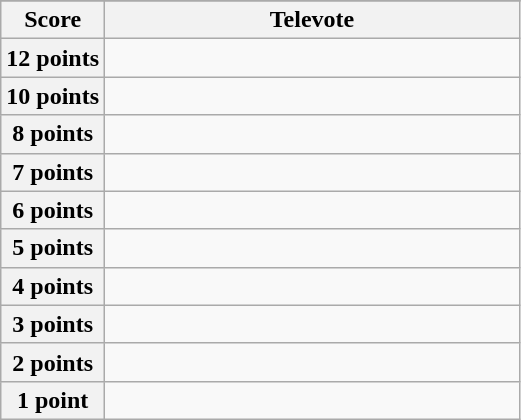<table class="wikitable">
<tr>
</tr>
<tr>
<th scope="col" width="20%">Score</th>
<th scope="col">Televote</th>
</tr>
<tr>
<th scope="row">12 points</th>
<td></td>
</tr>
<tr>
<th scope="row">10 points</th>
<td></td>
</tr>
<tr>
<th scope="row">8 points</th>
<td></td>
</tr>
<tr>
<th scope="row">7 points</th>
<td></td>
</tr>
<tr>
<th scope="row">6 points</th>
<td></td>
</tr>
<tr>
<th scope="row">5 points</th>
<td></td>
</tr>
<tr>
<th scope="row">4 points</th>
<td></td>
</tr>
<tr>
<th scope="row">3 points</th>
<td></td>
</tr>
<tr>
<th scope="row">2 points</th>
<td></td>
</tr>
<tr>
<th scope="row">1 point</th>
<td></td>
</tr>
</table>
